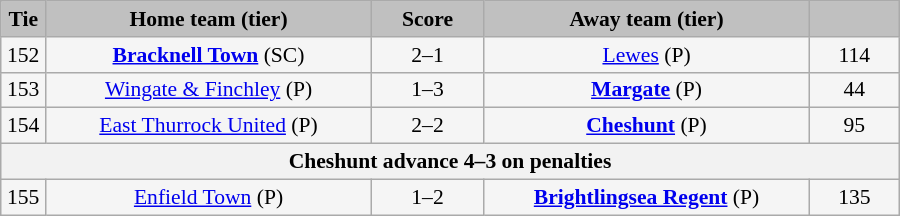<table class="wikitable" style="width: 600px; background:WhiteSmoke; text-align:center; font-size:90%">
<tr>
<td scope="col" style="width:  5.00%; background:silver;"><strong>Tie</strong></td>
<td scope="col" style="width: 36.25%; background:silver;"><strong>Home team (tier)</strong></td>
<td scope="col" style="width: 12.50%; background:silver;"><strong>Score</strong></td>
<td scope="col" style="width: 36.25%; background:silver;"><strong>Away team (tier)</strong></td>
<td scope="col" style="width: 10.00%; background:silver;"><strong></strong></td>
</tr>
<tr>
<td>152</td>
<td><strong><a href='#'>Bracknell Town</a></strong> (SC)</td>
<td>2–1</td>
<td><a href='#'>Lewes</a> (P)</td>
<td>114</td>
</tr>
<tr>
<td>153</td>
<td><a href='#'>Wingate & Finchley</a> (P)</td>
<td>1–3</td>
<td><strong><a href='#'>Margate</a></strong> (P)</td>
<td>44</td>
</tr>
<tr>
<td>154</td>
<td><a href='#'>East Thurrock United</a> (P)</td>
<td>2–2</td>
<td><strong><a href='#'>Cheshunt</a></strong> (P)</td>
<td>95</td>
</tr>
<tr>
<th colspan="5">Cheshunt advance 4–3 on penalties</th>
</tr>
<tr>
<td>155</td>
<td><a href='#'>Enfield Town</a> (P)</td>
<td>1–2</td>
<td><strong><a href='#'>Brightlingsea Regent</a></strong> (P)</td>
<td>135</td>
</tr>
</table>
